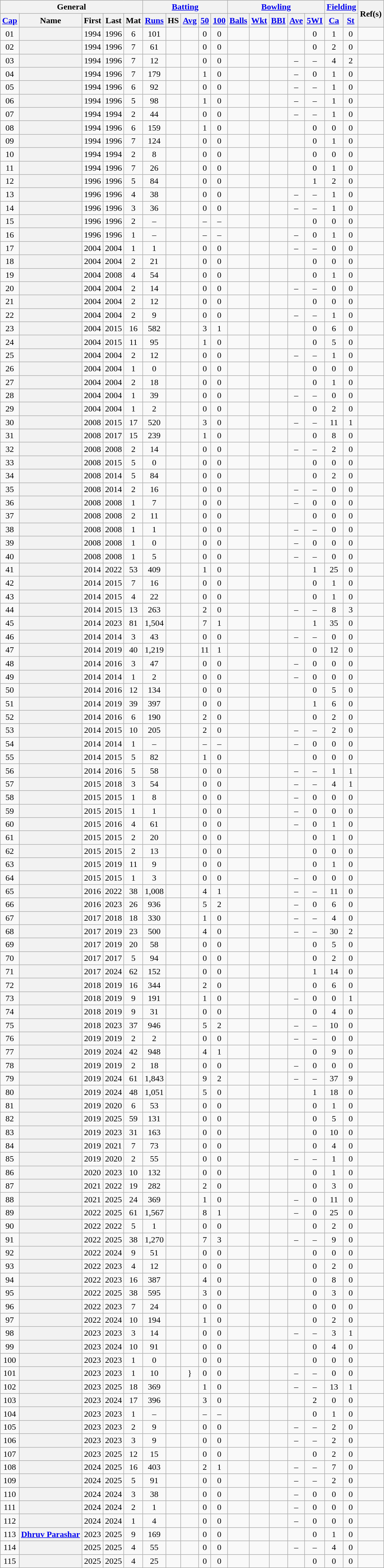<table class="wikitable sortable plainrowheaders">
<tr class="unsortable">
<th scope="col" colspan=5>General</th>
<th scope="col" colspan=5><a href='#'>Batting</a></th>
<th scope="col" colspan=5><a href='#'>Bowling</a></th>
<th scope="col" colspan=2><a href='#'>Fielding</a></th>
<th scope="col" rowspan=2 class="unsortable">Ref(s)</th>
</tr>
<tr align="center">
<th><a href='#'>Cap</a></th>
<th>Name</th>
<th>First</th>
<th>Last</th>
<th>Mat</th>
<th><a href='#'>Runs</a></th>
<th>HS</th>
<th><a href='#'>Avg</a></th>
<th><a href='#'>50</a></th>
<th><a href='#'>100</a></th>
<th><a href='#'>Balls</a></th>
<th><a href='#'>Wkt</a></th>
<th><a href='#'>BBI</a></th>
<th><a href='#'>Ave</a></th>
<th><a href='#'>5WI</a></th>
<th><a href='#'>Ca</a></th>
<th><a href='#'>St</a></th>
</tr>
<tr align="center">
<td><span>0</span>1</td>
<th scope="row"></th>
<td>1994</td>
<td>1996</td>
<td>6</td>
<td>101</td>
<td></td>
<td></td>
<td>0</td>
<td>0</td>
<td></td>
<td></td>
<td></td>
<td></td>
<td>0</td>
<td>1</td>
<td>0</td>
<td></td>
</tr>
<tr align="center">
<td><span>0</span>2</td>
<th scope="row"></th>
<td>1994</td>
<td>1996</td>
<td>7</td>
<td>61</td>
<td></td>
<td></td>
<td>0</td>
<td>0</td>
<td></td>
<td></td>
<td></td>
<td></td>
<td>0</td>
<td>2</td>
<td>0</td>
<td></td>
</tr>
<tr align="center">
<td><span>0</span>3</td>
<th scope="row"> </th>
<td>1994</td>
<td>1996</td>
<td>7</td>
<td>12</td>
<td></td>
<td></td>
<td>0</td>
<td>0</td>
<td></td>
<td></td>
<td></td>
<td>–</td>
<td>–</td>
<td>4</td>
<td>2</td>
<td></td>
</tr>
<tr align="center">
<td><span>0</span>4</td>
<th scope="row"></th>
<td>1994</td>
<td>1996</td>
<td>7</td>
<td>179</td>
<td></td>
<td></td>
<td>1</td>
<td>0</td>
<td></td>
<td></td>
<td></td>
<td>–</td>
<td>0</td>
<td>1</td>
<td>0</td>
<td></td>
</tr>
<tr align="center">
<td><span>0</span>5</td>
<th scope="row"></th>
<td>1994</td>
<td>1996</td>
<td>6</td>
<td>92</td>
<td></td>
<td></td>
<td>0</td>
<td>0</td>
<td></td>
<td></td>
<td></td>
<td>–</td>
<td>–</td>
<td>1</td>
<td>0</td>
<td></td>
</tr>
<tr align="center">
<td><span>0</span>6</td>
<th scope="row"></th>
<td>1994</td>
<td>1996</td>
<td>5</td>
<td>98</td>
<td></td>
<td></td>
<td>1</td>
<td>0</td>
<td></td>
<td></td>
<td></td>
<td>–</td>
<td>–</td>
<td>1</td>
<td>0</td>
<td></td>
</tr>
<tr align="center">
<td><span>0</span>7</td>
<th scope="row"></th>
<td>1994</td>
<td>1994</td>
<td>2</td>
<td>44</td>
<td></td>
<td></td>
<td>0</td>
<td>0</td>
<td></td>
<td></td>
<td></td>
<td>–</td>
<td>–</td>
<td>1</td>
<td>0</td>
<td></td>
</tr>
<tr align="center">
<td><span>0</span>8</td>
<th scope="row"></th>
<td>1994</td>
<td>1996</td>
<td>6</td>
<td>159</td>
<td></td>
<td></td>
<td>1</td>
<td>0</td>
<td></td>
<td></td>
<td></td>
<td></td>
<td>0</td>
<td>0</td>
<td>0</td>
<td></td>
</tr>
<tr align="center">
<td><span>0</span>9</td>
<th scope="row"></th>
<td>1994</td>
<td>1996</td>
<td>7</td>
<td>124</td>
<td></td>
<td></td>
<td>0</td>
<td>0</td>
<td></td>
<td></td>
<td></td>
<td></td>
<td>0</td>
<td>1</td>
<td>0</td>
<td></td>
</tr>
<tr align="center">
<td>10</td>
<th scope="row"></th>
<td>1994</td>
<td>1994</td>
<td>2</td>
<td>8</td>
<td></td>
<td></td>
<td>0</td>
<td>0</td>
<td></td>
<td></td>
<td></td>
<td></td>
<td>0</td>
<td>0</td>
<td>0</td>
<td></td>
</tr>
<tr align="center">
<td>11</td>
<th scope="row"> </th>
<td>1994</td>
<td>1996</td>
<td>7</td>
<td>26</td>
<td></td>
<td></td>
<td>0</td>
<td>0</td>
<td></td>
<td></td>
<td></td>
<td></td>
<td>0</td>
<td>1</td>
<td>0</td>
<td></td>
</tr>
<tr align="center">
<td>12</td>
<th scope="row"></th>
<td>1996</td>
<td>1996</td>
<td>5</td>
<td>84</td>
<td></td>
<td></td>
<td>0</td>
<td>0</td>
<td></td>
<td></td>
<td></td>
<td></td>
<td>1</td>
<td>2</td>
<td>0</td>
<td></td>
</tr>
<tr align="center">
<td>13</td>
<th scope="row"></th>
<td>1996</td>
<td>1996</td>
<td>4</td>
<td>38</td>
<td></td>
<td></td>
<td>0</td>
<td>0</td>
<td></td>
<td></td>
<td></td>
<td>–</td>
<td>–</td>
<td>1</td>
<td>0</td>
<td></td>
</tr>
<tr align="center">
<td>14</td>
<th scope="row"></th>
<td>1996</td>
<td>1996</td>
<td>3</td>
<td>36</td>
<td></td>
<td></td>
<td>0</td>
<td>0</td>
<td></td>
<td></td>
<td></td>
<td>–</td>
<td>–</td>
<td>1</td>
<td>0</td>
<td></td>
</tr>
<tr align="center">
<td>15</td>
<th scope="row"></th>
<td>1996</td>
<td>1996</td>
<td>2</td>
<td>–</td>
<td></td>
<td></td>
<td>–</td>
<td>–</td>
<td></td>
<td></td>
<td></td>
<td></td>
<td>0</td>
<td>0</td>
<td>0</td>
<td></td>
</tr>
<tr align="center">
<td>16</td>
<th scope="row"></th>
<td>1996</td>
<td>1996</td>
<td>1</td>
<td>–</td>
<td></td>
<td></td>
<td>–</td>
<td>–</td>
<td></td>
<td></td>
<td></td>
<td>–</td>
<td>0</td>
<td>1</td>
<td>0</td>
<td></td>
</tr>
<tr align="center">
<td>17</td>
<th scope="row"> </th>
<td>2004</td>
<td>2004</td>
<td>1</td>
<td>1</td>
<td></td>
<td></td>
<td>0</td>
<td>0</td>
<td></td>
<td></td>
<td></td>
<td>–</td>
<td>–</td>
<td>0</td>
<td>0</td>
<td></td>
</tr>
<tr align="center">
<td>18</td>
<th scope="row"></th>
<td>2004</td>
<td>2004</td>
<td>2</td>
<td>21</td>
<td></td>
<td></td>
<td>0</td>
<td>0</td>
<td></td>
<td></td>
<td></td>
<td></td>
<td>0</td>
<td>0</td>
<td>0</td>
<td></td>
</tr>
<tr align="center">
<td>19</td>
<th scope="row"></th>
<td>2004</td>
<td>2008</td>
<td>4</td>
<td>54</td>
<td></td>
<td></td>
<td>0</td>
<td>0</td>
<td></td>
<td></td>
<td></td>
<td></td>
<td>0</td>
<td>1</td>
<td>0</td>
<td></td>
</tr>
<tr align="center">
<td>20</td>
<th scope="row"> </th>
<td>2004</td>
<td>2004</td>
<td>2</td>
<td>14</td>
<td></td>
<td></td>
<td>0</td>
<td>0</td>
<td></td>
<td></td>
<td></td>
<td>–</td>
<td>–</td>
<td>0</td>
<td>0</td>
<td></td>
</tr>
<tr align="center">
<td>21</td>
<th scope="row"></th>
<td>2004</td>
<td>2004</td>
<td>2</td>
<td>12</td>
<td></td>
<td></td>
<td>0</td>
<td>0</td>
<td></td>
<td></td>
<td></td>
<td></td>
<td>0</td>
<td>0</td>
<td>0</td>
<td></td>
</tr>
<tr align="center">
<td>22</td>
<th scope="row"></th>
<td>2004</td>
<td>2004</td>
<td>2</td>
<td>9</td>
<td></td>
<td></td>
<td>0</td>
<td>0</td>
<td></td>
<td></td>
<td></td>
<td>–</td>
<td>–</td>
<td>1</td>
<td>0</td>
<td></td>
</tr>
<tr align="center">
<td>23</td>
<th scope="row"> </th>
<td>2004</td>
<td>2015</td>
<td>16</td>
<td>582</td>
<td></td>
<td></td>
<td>3</td>
<td>1</td>
<td></td>
<td></td>
<td></td>
<td></td>
<td>0</td>
<td>6</td>
<td>0</td>
<td></td>
</tr>
<tr align="center">
<td>24</td>
<th scope="row"> </th>
<td>2004</td>
<td>2015</td>
<td>11</td>
<td>95</td>
<td></td>
<td></td>
<td>1</td>
<td>0</td>
<td></td>
<td></td>
<td></td>
<td></td>
<td>0</td>
<td>5</td>
<td>0</td>
<td></td>
</tr>
<tr align="center">
<td>25</td>
<th scope="row"></th>
<td>2004</td>
<td>2004</td>
<td>2</td>
<td>12</td>
<td></td>
<td></td>
<td>0</td>
<td>0</td>
<td></td>
<td></td>
<td></td>
<td>–</td>
<td>–</td>
<td>1</td>
<td>0</td>
<td></td>
</tr>
<tr align="center">
<td>26</td>
<th scope="row"></th>
<td>2004</td>
<td>2004</td>
<td>1</td>
<td>0</td>
<td></td>
<td></td>
<td>0</td>
<td>0</td>
<td></td>
<td></td>
<td></td>
<td></td>
<td>0</td>
<td>0</td>
<td>0</td>
<td></td>
</tr>
<tr align="center">
<td>27</td>
<th scope="row"></th>
<td>2004</td>
<td>2004</td>
<td>2</td>
<td>18</td>
<td></td>
<td></td>
<td>0</td>
<td>0</td>
<td></td>
<td></td>
<td></td>
<td></td>
<td>0</td>
<td>1</td>
<td>0</td>
<td></td>
</tr>
<tr align="center">
<td>28</td>
<th scope="row"></th>
<td>2004</td>
<td>2004</td>
<td>1</td>
<td>39</td>
<td></td>
<td></td>
<td>0</td>
<td>0</td>
<td></td>
<td></td>
<td></td>
<td>–</td>
<td>–</td>
<td>0</td>
<td>0</td>
<td></td>
</tr>
<tr align="center">
<td>29</td>
<th scope="row"></th>
<td>2004</td>
<td>2004</td>
<td>1</td>
<td>2</td>
<td></td>
<td></td>
<td>0</td>
<td>0</td>
<td></td>
<td></td>
<td></td>
<td></td>
<td>0</td>
<td>2</td>
<td>0</td>
<td></td>
</tr>
<tr align="center">
<td>30</td>
<th scope="row"> </th>
<td>2008</td>
<td>2015</td>
<td>17</td>
<td>520</td>
<td></td>
<td></td>
<td>3</td>
<td>0</td>
<td></td>
<td></td>
<td></td>
<td>–</td>
<td>–</td>
<td>11</td>
<td>1</td>
<td></td>
</tr>
<tr align="center">
<td>31</td>
<th scope="row"></th>
<td>2008</td>
<td>2017</td>
<td>15</td>
<td>239</td>
<td></td>
<td></td>
<td>1</td>
<td>0</td>
<td></td>
<td></td>
<td></td>
<td></td>
<td>0</td>
<td>8</td>
<td>0</td>
<td></td>
</tr>
<tr align="center">
<td>32</td>
<th scope="row"></th>
<td>2008</td>
<td>2008</td>
<td>2</td>
<td>14</td>
<td></td>
<td></td>
<td>0</td>
<td>0</td>
<td></td>
<td></td>
<td></td>
<td>–</td>
<td>–</td>
<td>2</td>
<td>0</td>
<td></td>
</tr>
<tr align="center">
<td>33</td>
<th scope="row"></th>
<td>2008</td>
<td>2015</td>
<td>5</td>
<td>0</td>
<td></td>
<td></td>
<td>0</td>
<td>0</td>
<td></td>
<td></td>
<td></td>
<td></td>
<td>0</td>
<td>0</td>
<td>0</td>
<td></td>
</tr>
<tr align="center">
<td>34</td>
<th scope="row"> </th>
<td>2008</td>
<td>2014</td>
<td>5</td>
<td>84</td>
<td></td>
<td></td>
<td>0</td>
<td>0</td>
<td></td>
<td></td>
<td></td>
<td></td>
<td>0</td>
<td>2</td>
<td>0</td>
<td></td>
</tr>
<tr align="center">
<td>35</td>
<th scope="row"></th>
<td>2008</td>
<td>2014</td>
<td>2</td>
<td>16</td>
<td></td>
<td></td>
<td>0</td>
<td>0</td>
<td></td>
<td></td>
<td></td>
<td>–</td>
<td>–</td>
<td>0</td>
<td>0</td>
<td></td>
</tr>
<tr align="center">
<td>36</td>
<th scope="row"></th>
<td>2008</td>
<td>2008</td>
<td>1</td>
<td>7</td>
<td></td>
<td></td>
<td>0</td>
<td>0</td>
<td></td>
<td></td>
<td></td>
<td>–</td>
<td>0</td>
<td>0</td>
<td>0</td>
<td></td>
</tr>
<tr align="center">
<td>37</td>
<th scope="row"></th>
<td>2008</td>
<td>2008</td>
<td>2</td>
<td>11</td>
<td></td>
<td></td>
<td>0</td>
<td>0</td>
<td></td>
<td></td>
<td></td>
<td></td>
<td>0</td>
<td>0</td>
<td>0</td>
<td></td>
</tr>
<tr align="center">
<td>38</td>
<th scope="row"></th>
<td>2008</td>
<td>2008</td>
<td>1</td>
<td>1</td>
<td></td>
<td></td>
<td>0</td>
<td>0</td>
<td></td>
<td></td>
<td></td>
<td>–</td>
<td>–</td>
<td>0</td>
<td>0</td>
<td></td>
</tr>
<tr align="center">
<td>39</td>
<th scope="row"></th>
<td>2008</td>
<td>2008</td>
<td>1</td>
<td>0</td>
<td></td>
<td></td>
<td>0</td>
<td>0</td>
<td></td>
<td></td>
<td></td>
<td>–</td>
<td>0</td>
<td>0</td>
<td>0</td>
<td></td>
</tr>
<tr align="center">
<td>40</td>
<th scope="row"></th>
<td>2008</td>
<td>2008</td>
<td>1</td>
<td>5</td>
<td></td>
<td></td>
<td>0</td>
<td>0</td>
<td></td>
<td></td>
<td></td>
<td>–</td>
<td>–</td>
<td>0</td>
<td>0</td>
<td></td>
</tr>
<tr align="center">
<td>41</td>
<th scope="row"> </th>
<td>2014</td>
<td>2022</td>
<td>53</td>
<td>409</td>
<td></td>
<td></td>
<td>1</td>
<td>0</td>
<td></td>
<td></td>
<td></td>
<td></td>
<td>1</td>
<td>25</td>
<td>0</td>
<td></td>
</tr>
<tr align="center">
<td>42</td>
<th scope="row"></th>
<td>2014</td>
<td>2015</td>
<td>7</td>
<td>16</td>
<td></td>
<td></td>
<td>0</td>
<td>0</td>
<td></td>
<td></td>
<td></td>
<td></td>
<td>0</td>
<td>1</td>
<td>0</td>
<td></td>
</tr>
<tr align="center">
<td>43</td>
<th scope="row"></th>
<td>2014</td>
<td>2015</td>
<td>4</td>
<td>22</td>
<td></td>
<td></td>
<td>0</td>
<td>0</td>
<td></td>
<td></td>
<td></td>
<td></td>
<td>0</td>
<td>1</td>
<td>0</td>
<td></td>
</tr>
<tr align="center">
<td>44</td>
<th scope="row"> </th>
<td>2014</td>
<td>2015</td>
<td>13</td>
<td>263</td>
<td></td>
<td></td>
<td>2</td>
<td>0</td>
<td></td>
<td></td>
<td></td>
<td>–</td>
<td>–</td>
<td>8</td>
<td>3</td>
<td></td>
</tr>
<tr align="center">
<td>45</td>
<th scope="row"> </th>
<td>2014</td>
<td>2023</td>
<td>81</td>
<td>1,504</td>
<td></td>
<td></td>
<td>7</td>
<td>1</td>
<td></td>
<td></td>
<td></td>
<td></td>
<td>1</td>
<td>35</td>
<td>0</td>
<td></td>
</tr>
<tr align="center">
<td>46</td>
<th scope="row"></th>
<td>2014</td>
<td>2014</td>
<td>3</td>
<td>43</td>
<td></td>
<td></td>
<td>0</td>
<td>0</td>
<td></td>
<td></td>
<td></td>
<td>–</td>
<td>–</td>
<td>0</td>
<td>0</td>
<td></td>
</tr>
<tr align="center">
<td>47</td>
<th scope="row"></th>
<td>2014</td>
<td>2019</td>
<td>40</td>
<td>1,219</td>
<td></td>
<td></td>
<td>11</td>
<td>1</td>
<td></td>
<td></td>
<td></td>
<td></td>
<td>0</td>
<td>12</td>
<td>0</td>
<td></td>
</tr>
<tr align="center">
<td>48</td>
<th scope="row"></th>
<td>2014</td>
<td>2016</td>
<td>3</td>
<td>47</td>
<td></td>
<td></td>
<td>0</td>
<td>0</td>
<td></td>
<td></td>
<td></td>
<td>–</td>
<td>0</td>
<td>0</td>
<td>0</td>
<td></td>
</tr>
<tr align="center">
<td>49</td>
<th scope="row"></th>
<td>2014</td>
<td>2014</td>
<td>1</td>
<td>2</td>
<td></td>
<td></td>
<td>0</td>
<td>0</td>
<td></td>
<td></td>
<td></td>
<td>–</td>
<td>0</td>
<td>0</td>
<td>0</td>
<td></td>
</tr>
<tr align="center">
<td>50</td>
<th scope="row"></th>
<td>2014</td>
<td>2016</td>
<td>12</td>
<td>134</td>
<td></td>
<td></td>
<td>0</td>
<td>0</td>
<td></td>
<td></td>
<td></td>
<td></td>
<td>0</td>
<td>5</td>
<td>0</td>
<td></td>
</tr>
<tr align="center">
<td>51</td>
<th scope="row"> </th>
<td>2014</td>
<td>2019</td>
<td>39</td>
<td>397</td>
<td></td>
<td></td>
<td>0</td>
<td>0</td>
<td></td>
<td></td>
<td></td>
<td></td>
<td>1</td>
<td>6</td>
<td>0</td>
<td></td>
</tr>
<tr align="center">
<td>52</td>
<th scope="row"></th>
<td>2014</td>
<td>2016</td>
<td>6</td>
<td>190</td>
<td></td>
<td></td>
<td>2</td>
<td>0</td>
<td></td>
<td></td>
<td></td>
<td></td>
<td>0</td>
<td>2</td>
<td>0</td>
<td></td>
</tr>
<tr align="center">
<td>53</td>
<th scope="row"></th>
<td>2014</td>
<td>2015</td>
<td>10</td>
<td>205</td>
<td></td>
<td></td>
<td>2</td>
<td>0</td>
<td></td>
<td></td>
<td></td>
<td>–</td>
<td>–</td>
<td>2</td>
<td>0</td>
<td></td>
</tr>
<tr align="center">
<td>54</td>
<th scope="row"></th>
<td>2014</td>
<td>2014</td>
<td>1</td>
<td>–</td>
<td></td>
<td></td>
<td>–</td>
<td>–</td>
<td></td>
<td></td>
<td></td>
<td>–</td>
<td>0</td>
<td>0</td>
<td>0</td>
<td></td>
</tr>
<tr align="center">
<td>55</td>
<th scope="row"></th>
<td>2014</td>
<td>2015</td>
<td>5</td>
<td>82</td>
<td></td>
<td></td>
<td>1</td>
<td>0</td>
<td></td>
<td></td>
<td></td>
<td></td>
<td>0</td>
<td>0</td>
<td>0</td>
<td></td>
</tr>
<tr align="center">
<td>56</td>
<th scope="row"> </th>
<td>2014</td>
<td>2016</td>
<td>5</td>
<td>58</td>
<td></td>
<td></td>
<td>0</td>
<td>0</td>
<td></td>
<td></td>
<td></td>
<td>–</td>
<td>–</td>
<td>1</td>
<td>1</td>
<td></td>
</tr>
<tr align="center">
<td>57</td>
<th scope="row"> </th>
<td>2015</td>
<td>2018</td>
<td>3</td>
<td>54</td>
<td></td>
<td></td>
<td>0</td>
<td>0</td>
<td></td>
<td></td>
<td></td>
<td>–</td>
<td>–</td>
<td>4</td>
<td>1</td>
<td></td>
</tr>
<tr align="center">
<td>58</td>
<th scope="row"></th>
<td>2015</td>
<td>2015</td>
<td>1</td>
<td>8</td>
<td></td>
<td></td>
<td>0</td>
<td>0</td>
<td></td>
<td></td>
<td></td>
<td>–</td>
<td>0</td>
<td>0</td>
<td>0</td>
<td></td>
</tr>
<tr align="center">
<td>59</td>
<th scope="row"></th>
<td>2015</td>
<td>2015</td>
<td>1</td>
<td>1</td>
<td></td>
<td></td>
<td>0</td>
<td>0</td>
<td></td>
<td></td>
<td></td>
<td>–</td>
<td>0</td>
<td>0</td>
<td>0</td>
<td></td>
</tr>
<tr align="center">
<td>60</td>
<th scope="row"></th>
<td>2015</td>
<td>2016</td>
<td>4</td>
<td>61</td>
<td></td>
<td></td>
<td>0</td>
<td>0</td>
<td></td>
<td></td>
<td></td>
<td>–</td>
<td>0</td>
<td>1</td>
<td>0</td>
<td></td>
</tr>
<tr align="center">
<td>61</td>
<th scope="row"></th>
<td>2015</td>
<td>2015</td>
<td>2</td>
<td>20</td>
<td></td>
<td></td>
<td>0</td>
<td>0</td>
<td></td>
<td></td>
<td></td>
<td></td>
<td>0</td>
<td>1</td>
<td>0</td>
<td></td>
</tr>
<tr align="center">
<td>62</td>
<th scope="row"></th>
<td>2015</td>
<td>2015</td>
<td>2</td>
<td>13</td>
<td></td>
<td></td>
<td>0</td>
<td>0</td>
<td></td>
<td></td>
<td></td>
<td></td>
<td>0</td>
<td>0</td>
<td>0</td>
<td></td>
</tr>
<tr align="center">
<td>63</td>
<th scope="row"></th>
<td>2015</td>
<td>2019</td>
<td>11</td>
<td>9</td>
<td></td>
<td></td>
<td>0</td>
<td>0</td>
<td></td>
<td></td>
<td></td>
<td></td>
<td>0</td>
<td>1</td>
<td>0</td>
<td></td>
</tr>
<tr align="center">
<td>64</td>
<th scope="row"></th>
<td>2015</td>
<td>2015</td>
<td>1</td>
<td>3</td>
<td></td>
<td></td>
<td>0</td>
<td>0</td>
<td></td>
<td></td>
<td></td>
<td>–</td>
<td>0</td>
<td>0</td>
<td>0</td>
<td></td>
</tr>
<tr align="center">
<td>65</td>
<th scope="row"></th>
<td>2016</td>
<td>2022</td>
<td>38</td>
<td>1,008</td>
<td></td>
<td></td>
<td>4</td>
<td>1</td>
<td></td>
<td></td>
<td></td>
<td>–</td>
<td>–</td>
<td>11</td>
<td>0</td>
<td></td>
</tr>
<tr align="center">
<td>66</td>
<th scope="row"></th>
<td>2016</td>
<td>2023</td>
<td>26</td>
<td>936</td>
<td></td>
<td></td>
<td>5</td>
<td>2</td>
<td></td>
<td></td>
<td></td>
<td>–</td>
<td>0</td>
<td>6</td>
<td>0</td>
<td></td>
</tr>
<tr align="center">
<td>67</td>
<th scope="row"></th>
<td>2017</td>
<td>2018</td>
<td>18</td>
<td>330</td>
<td></td>
<td></td>
<td>1</td>
<td>0</td>
<td></td>
<td></td>
<td></td>
<td>–</td>
<td>–</td>
<td>4</td>
<td>0</td>
<td></td>
</tr>
<tr align="center">
<td>68</td>
<th scope="row"> </th>
<td>2017</td>
<td>2019</td>
<td>23</td>
<td>500</td>
<td></td>
<td></td>
<td>4</td>
<td>0</td>
<td></td>
<td></td>
<td></td>
<td>–</td>
<td>–</td>
<td>30</td>
<td>2</td>
<td></td>
</tr>
<tr align="center">
<td>69</td>
<th scope="row"></th>
<td>2017</td>
<td>2019</td>
<td>20</td>
<td>58</td>
<td></td>
<td></td>
<td>0</td>
<td>0</td>
<td></td>
<td></td>
<td></td>
<td></td>
<td>0</td>
<td>5</td>
<td>0</td>
<td></td>
</tr>
<tr align="center">
<td>70</td>
<th scope="row"></th>
<td>2017</td>
<td>2017</td>
<td>5</td>
<td>94</td>
<td></td>
<td></td>
<td>0</td>
<td>0</td>
<td></td>
<td></td>
<td></td>
<td></td>
<td>0</td>
<td>2</td>
<td>0</td>
<td></td>
</tr>
<tr align="center">
<td>71</td>
<th scope="row"></th>
<td>2017</td>
<td>2024</td>
<td>62</td>
<td>152</td>
<td></td>
<td></td>
<td>0</td>
<td>0</td>
<td></td>
<td></td>
<td></td>
<td></td>
<td>1</td>
<td>14</td>
<td>0</td>
<td></td>
</tr>
<tr align="center">
<td>72</td>
<th scope="row"></th>
<td>2018</td>
<td>2019</td>
<td>16</td>
<td>344</td>
<td></td>
<td></td>
<td>2</td>
<td>0</td>
<td></td>
<td></td>
<td></td>
<td></td>
<td>0</td>
<td>6</td>
<td>0</td>
<td></td>
</tr>
<tr align="center">
<td>73</td>
<th scope="row"> </th>
<td>2018</td>
<td>2019</td>
<td>9</td>
<td>191</td>
<td></td>
<td></td>
<td>1</td>
<td>0</td>
<td></td>
<td></td>
<td></td>
<td>–</td>
<td>0</td>
<td>0</td>
<td>1</td>
<td></td>
</tr>
<tr align="center">
<td>74</td>
<th scope="row"></th>
<td>2018</td>
<td>2019</td>
<td>9</td>
<td>31</td>
<td></td>
<td></td>
<td>0</td>
<td>0</td>
<td></td>
<td></td>
<td></td>
<td></td>
<td>0</td>
<td>4</td>
<td>0</td>
<td></td>
</tr>
<tr align="center">
<td>75</td>
<th scope="row"></th>
<td>2018</td>
<td>2023</td>
<td>37</td>
<td>946</td>
<td></td>
<td></td>
<td>5</td>
<td>2</td>
<td></td>
<td></td>
<td></td>
<td>–</td>
<td>–</td>
<td>10</td>
<td>0</td>
<td></td>
</tr>
<tr align="center">
<td>76</td>
<th scope="row"></th>
<td>2019</td>
<td>2019</td>
<td>2</td>
<td>2</td>
<td></td>
<td></td>
<td>0</td>
<td>0</td>
<td></td>
<td></td>
<td></td>
<td>–</td>
<td>–</td>
<td>0</td>
<td>0</td>
<td></td>
</tr>
<tr align="center">
<td>77</td>
<th scope="row"></th>
<td>2019</td>
<td>2024</td>
<td>42</td>
<td>948</td>
<td></td>
<td></td>
<td>4</td>
<td>1</td>
<td></td>
<td></td>
<td></td>
<td></td>
<td>0</td>
<td>9</td>
<td>0</td>
<td></td>
</tr>
<tr align="center">
<td>78</td>
<th scope="row"></th>
<td>2019</td>
<td>2019</td>
<td>2</td>
<td>18</td>
<td></td>
<td></td>
<td>0</td>
<td>0</td>
<td></td>
<td></td>
<td></td>
<td>–</td>
<td>0</td>
<td>0</td>
<td>0</td>
<td><br></td>
</tr>
<tr align="center">
<td>79</td>
<th scope="row"> </th>
<td>2019</td>
<td>2024</td>
<td>61</td>
<td>1,843</td>
<td></td>
<td></td>
<td>9</td>
<td>2</td>
<td></td>
<td></td>
<td></td>
<td>–</td>
<td>–</td>
<td>37</td>
<td>9</td>
<td></td>
</tr>
<tr align="center">
<td>80</td>
<th scope="row"></th>
<td>2019</td>
<td>2024</td>
<td>48</td>
<td>1,051</td>
<td></td>
<td></td>
<td>5</td>
<td>0</td>
<td></td>
<td></td>
<td></td>
<td></td>
<td>1</td>
<td>18</td>
<td>0</td>
<td></td>
</tr>
<tr align="center">
<td>81</td>
<th scope="row"></th>
<td>2019</td>
<td>2020</td>
<td>6</td>
<td>53</td>
<td></td>
<td></td>
<td>0</td>
<td>0</td>
<td></td>
<td></td>
<td></td>
<td></td>
<td>0</td>
<td>1</td>
<td>0</td>
<td></td>
</tr>
<tr align="center">
<td>82</td>
<th scope="row"></th>
<td>2019</td>
<td>2025</td>
<td>59</td>
<td>131</td>
<td></td>
<td></td>
<td>0</td>
<td>0</td>
<td></td>
<td></td>
<td></td>
<td></td>
<td>0</td>
<td>5</td>
<td>0</td>
<td></td>
</tr>
<tr align="center">
<td>83</td>
<th scope="row"></th>
<td>2019</td>
<td>2023</td>
<td>31</td>
<td>163</td>
<td></td>
<td></td>
<td>0</td>
<td>0</td>
<td></td>
<td></td>
<td></td>
<td></td>
<td>0</td>
<td>10</td>
<td>0</td>
<td></td>
</tr>
<tr align="center">
<td>84</td>
<th scope="row"></th>
<td>2019</td>
<td>2021</td>
<td>7</td>
<td>73</td>
<td></td>
<td></td>
<td>0</td>
<td>0</td>
<td></td>
<td></td>
<td></td>
<td></td>
<td>0</td>
<td>4</td>
<td>0</td>
<td></td>
</tr>
<tr align="center">
<td>85</td>
<th scope="row"></th>
<td>2019</td>
<td>2020</td>
<td>2</td>
<td>55</td>
<td></td>
<td></td>
<td>0</td>
<td>0</td>
<td></td>
<td></td>
<td></td>
<td>–</td>
<td>–</td>
<td>1</td>
<td>0</td>
<td></td>
</tr>
<tr align="center">
<td>86</td>
<th scope="row"></th>
<td>2020</td>
<td>2023</td>
<td>10</td>
<td>132</td>
<td></td>
<td></td>
<td>0</td>
<td>0</td>
<td></td>
<td></td>
<td></td>
<td></td>
<td>0</td>
<td>1</td>
<td>0</td>
<td></td>
</tr>
<tr align="center">
<td>87</td>
<th scope="row"></th>
<td>2021</td>
<td>2022</td>
<td>19</td>
<td>282</td>
<td></td>
<td></td>
<td>2</td>
<td>0</td>
<td></td>
<td></td>
<td></td>
<td></td>
<td>0</td>
<td>3</td>
<td>0</td>
<td></td>
</tr>
<tr align="center">
<td>88</td>
<th scope="row"></th>
<td>2021</td>
<td>2025</td>
<td>24</td>
<td>369</td>
<td></td>
<td></td>
<td>1</td>
<td>0</td>
<td></td>
<td></td>
<td></td>
<td>–</td>
<td>0</td>
<td>11</td>
<td>0</td>
<td></td>
</tr>
<tr align="center">
<td>89</td>
<th scope="row"> </th>
<td>2022</td>
<td>2025</td>
<td>61</td>
<td>1,567</td>
<td></td>
<td></td>
<td>8</td>
<td>1</td>
<td></td>
<td></td>
<td></td>
<td>–</td>
<td>0</td>
<td>25</td>
<td>0</td>
<td></td>
</tr>
<tr align="center">
<td>90</td>
<th scope="row"></th>
<td>2022</td>
<td>2022</td>
<td>5</td>
<td>1</td>
<td></td>
<td></td>
<td>0</td>
<td>0</td>
<td></td>
<td></td>
<td></td>
<td></td>
<td>0</td>
<td>2</td>
<td>0</td>
<td></td>
</tr>
<tr align="center">
<td>91</td>
<th scope="row"></th>
<td>2022</td>
<td>2025</td>
<td>38</td>
<td>1,270</td>
<td></td>
<td></td>
<td>7</td>
<td>3</td>
<td></td>
<td></td>
<td></td>
<td>–</td>
<td>–</td>
<td>9</td>
<td>0</td>
<td></td>
</tr>
<tr align="center">
<td>92</td>
<th scope="row"></th>
<td>2022</td>
<td>2024</td>
<td>9</td>
<td>51</td>
<td></td>
<td></td>
<td>0</td>
<td>0</td>
<td></td>
<td></td>
<td></td>
<td></td>
<td>0</td>
<td>0</td>
<td>0</td>
<td></td>
</tr>
<tr align="center">
<td>93</td>
<th scope="row"></th>
<td>2022</td>
<td>2023</td>
<td>4</td>
<td>12</td>
<td></td>
<td></td>
<td>0</td>
<td>0</td>
<td></td>
<td></td>
<td></td>
<td></td>
<td>0</td>
<td>2</td>
<td>0</td>
<td></td>
</tr>
<tr align="center">
<td>94</td>
<th scope="row"></th>
<td>2022</td>
<td>2023</td>
<td>16</td>
<td>387</td>
<td></td>
<td></td>
<td>4</td>
<td>0</td>
<td></td>
<td></td>
<td></td>
<td></td>
<td>0</td>
<td>8</td>
<td>0</td>
<td></td>
</tr>
<tr align="center">
<td>95</td>
<th scope="row"></th>
<td>2022</td>
<td>2025</td>
<td>38</td>
<td>595</td>
<td></td>
<td></td>
<td>3</td>
<td>0</td>
<td></td>
<td></td>
<td></td>
<td></td>
<td>0</td>
<td>3</td>
<td>0</td>
<td></td>
</tr>
<tr align="center">
<td>96</td>
<th scope="row"></th>
<td>2022</td>
<td>2023</td>
<td>7</td>
<td>24</td>
<td></td>
<td></td>
<td>0</td>
<td>0</td>
<td></td>
<td></td>
<td></td>
<td></td>
<td>0</td>
<td>0</td>
<td>0</td>
<td></td>
</tr>
<tr align="center">
<td>97</td>
<th scope="row"></th>
<td>2022</td>
<td>2024</td>
<td>10</td>
<td>194</td>
<td></td>
<td></td>
<td>1</td>
<td>0</td>
<td></td>
<td></td>
<td></td>
<td></td>
<td>0</td>
<td>2</td>
<td>0</td>
<td></td>
</tr>
<tr align="center">
<td>98</td>
<th scope="row"> </th>
<td>2023</td>
<td>2023</td>
<td>3</td>
<td>14</td>
<td></td>
<td></td>
<td>0</td>
<td>0</td>
<td></td>
<td></td>
<td></td>
<td>–</td>
<td>–</td>
<td>3</td>
<td>1</td>
<td></td>
</tr>
<tr align="center">
<td>99</td>
<th scope="row"></th>
<td>2023</td>
<td>2024</td>
<td>10</td>
<td>91</td>
<td></td>
<td></td>
<td>0</td>
<td>0</td>
<td></td>
<td></td>
<td></td>
<td></td>
<td>0</td>
<td>4</td>
<td>0</td>
<td></td>
</tr>
<tr align="center">
<td>100</td>
<th scope="row"></th>
<td>2023</td>
<td>2023</td>
<td>1</td>
<td>0</td>
<td></td>
<td></td>
<td>0</td>
<td>0</td>
<td></td>
<td></td>
<td></td>
<td></td>
<td>0</td>
<td>0</td>
<td>0</td>
<td></td>
</tr>
<tr align="center">
<td>101</td>
<th scope="row"></th>
<td>2023</td>
<td>2023</td>
<td>1</td>
<td>10</td>
<td></td>
<td>}</td>
<td>0</td>
<td>0</td>
<td></td>
<td></td>
<td></td>
<td>–</td>
<td>–</td>
<td>0</td>
<td>0</td>
<td></td>
</tr>
<tr align="center">
<td>102</td>
<th scope="row"> </th>
<td>2023</td>
<td>2025</td>
<td>18</td>
<td>369</td>
<td></td>
<td></td>
<td>1</td>
<td>0</td>
<td></td>
<td></td>
<td></td>
<td>–</td>
<td>–</td>
<td>13</td>
<td>1</td>
<td></td>
</tr>
<tr align="center">
<td>103</td>
<th scope="row"></th>
<td>2023</td>
<td>2024</td>
<td>17</td>
<td>396</td>
<td></td>
<td></td>
<td>3</td>
<td>0</td>
<td></td>
<td></td>
<td></td>
<td></td>
<td>2</td>
<td>0</td>
<td>0</td>
<td></td>
</tr>
<tr align="center">
<td>104</td>
<th scope="row"></th>
<td>2023</td>
<td>2023</td>
<td>1</td>
<td>–</td>
<td></td>
<td></td>
<td>–</td>
<td>–</td>
<td></td>
<td></td>
<td></td>
<td></td>
<td>0</td>
<td>1</td>
<td>0</td>
<td></td>
</tr>
<tr align="center">
<td>105</td>
<th scope="row"></th>
<td>2023</td>
<td>2023</td>
<td>2</td>
<td>9</td>
<td></td>
<td></td>
<td>0</td>
<td>0</td>
<td></td>
<td></td>
<td></td>
<td>–</td>
<td>–</td>
<td>2</td>
<td>0</td>
<td></td>
</tr>
<tr align="center">
<td>106</td>
<th scope="row"></th>
<td>2023</td>
<td>2023</td>
<td>3</td>
<td>9</td>
<td></td>
<td></td>
<td>0</td>
<td>0</td>
<td></td>
<td></td>
<td></td>
<td>–</td>
<td>–</td>
<td>2</td>
<td>0</td>
<td></td>
</tr>
<tr align="center">
<td>107</td>
<th scope="row"></th>
<td>2023</td>
<td>2025</td>
<td>12</td>
<td>15</td>
<td></td>
<td></td>
<td>0</td>
<td>0</td>
<td></td>
<td></td>
<td></td>
<td></td>
<td>0</td>
<td>2</td>
<td>0</td>
<td></td>
</tr>
<tr align="center">
<td>108</td>
<th scope="row"> </th>
<td>2024</td>
<td>2025</td>
<td>16</td>
<td>403</td>
<td></td>
<td></td>
<td>2</td>
<td>1</td>
<td></td>
<td></td>
<td></td>
<td>–</td>
<td>–</td>
<td>7</td>
<td>0</td>
<td></td>
</tr>
<tr align="center">
<td>109</td>
<th scope="row"></th>
<td>2024</td>
<td>2025</td>
<td>5</td>
<td>91</td>
<td></td>
<td></td>
<td>0</td>
<td>0</td>
<td></td>
<td></td>
<td></td>
<td>–</td>
<td>–</td>
<td>2</td>
<td>0</td>
<td></td>
</tr>
<tr align="center">
<td>110</td>
<th scope="row"></th>
<td>2024</td>
<td>2024</td>
<td>3</td>
<td>38</td>
<td></td>
<td></td>
<td>0</td>
<td>0</td>
<td></td>
<td></td>
<td></td>
<td>–</td>
<td>0</td>
<td>0</td>
<td>0</td>
<td></td>
</tr>
<tr align="center">
<td>111</td>
<th scope="row"></th>
<td>2024</td>
<td>2024</td>
<td>2</td>
<td>1</td>
<td></td>
<td></td>
<td>0</td>
<td>0</td>
<td></td>
<td></td>
<td></td>
<td>–</td>
<td>0</td>
<td>0</td>
<td>0</td>
<td></td>
</tr>
<tr align="center">
<td>112</td>
<th scope="row"></th>
<td>2024</td>
<td>2024</td>
<td>1</td>
<td>4</td>
<td></td>
<td></td>
<td>0</td>
<td>0</td>
<td></td>
<td></td>
<td></td>
<td>–</td>
<td>0</td>
<td>0</td>
<td>0</td>
<td></td>
</tr>
<tr align="center">
<td>113</td>
<th scope="row"><a href='#'>Dhruv Parashar</a></th>
<td>2023</td>
<td>2025</td>
<td>9</td>
<td>169</td>
<td></td>
<td></td>
<td>0</td>
<td>0</td>
<td></td>
<td></td>
<td></td>
<td></td>
<td>0</td>
<td>1</td>
<td>0</td>
<td></td>
</tr>
<tr align="center">
<td>114</td>
<th scope="row"></th>
<td>2025</td>
<td>2025</td>
<td>4</td>
<td>55</td>
<td></td>
<td></td>
<td>0</td>
<td>0</td>
<td></td>
<td></td>
<td></td>
<td>–</td>
<td>–</td>
<td>4</td>
<td>0</td>
<td></td>
</tr>
<tr align="center">
<td>115</td>
<th scope="row"></th>
<td>2025</td>
<td>2025</td>
<td>4</td>
<td>25</td>
<td></td>
<td></td>
<td>0</td>
<td>0</td>
<td></td>
<td></td>
<td></td>
<td></td>
<td>0</td>
<td>0</td>
<td>0</td>
<td></td>
</tr>
</table>
